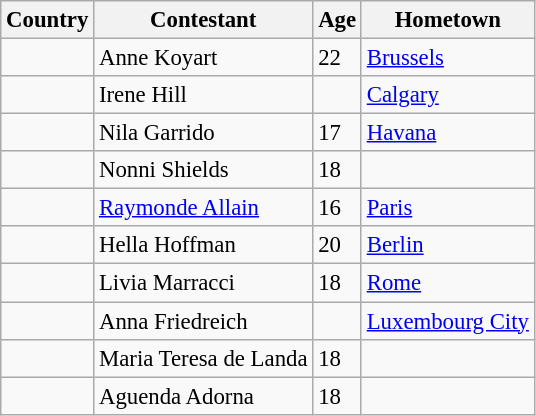<table class="wikitable sortable" style="font-size: 95%;">
<tr>
<th>Country</th>
<th>Contestant</th>
<th>Age</th>
<th>Hometown</th>
</tr>
<tr>
<td></td>
<td>Anne Koyart</td>
<td>22</td>
<td><a href='#'>Brussels</a></td>
</tr>
<tr>
<td></td>
<td>Irene Hill</td>
<td></td>
<td><a href='#'>Calgary</a></td>
</tr>
<tr>
<td></td>
<td>Nila Garrido</td>
<td>17</td>
<td><a href='#'>Havana</a></td>
</tr>
<tr>
<td></td>
<td>Nonni Shields</td>
<td>18</td>
<td></td>
</tr>
<tr>
<td></td>
<td><a href='#'>Raymonde Allain</a></td>
<td>16</td>
<td><a href='#'>Paris</a></td>
</tr>
<tr>
<td></td>
<td>Hella Hoffman</td>
<td>20</td>
<td><a href='#'>Berlin</a></td>
</tr>
<tr>
<td></td>
<td>Livia Marracci</td>
<td>18</td>
<td><a href='#'>Rome</a></td>
</tr>
<tr>
<td></td>
<td>Anna Friedreich</td>
<td></td>
<td><a href='#'>Luxembourg City</a></td>
</tr>
<tr>
<td></td>
<td>Maria Teresa de Landa</td>
<td>18</td>
<td></td>
</tr>
<tr>
<td></td>
<td>Aguenda Adorna</td>
<td>18</td>
<td></td>
</tr>
</table>
